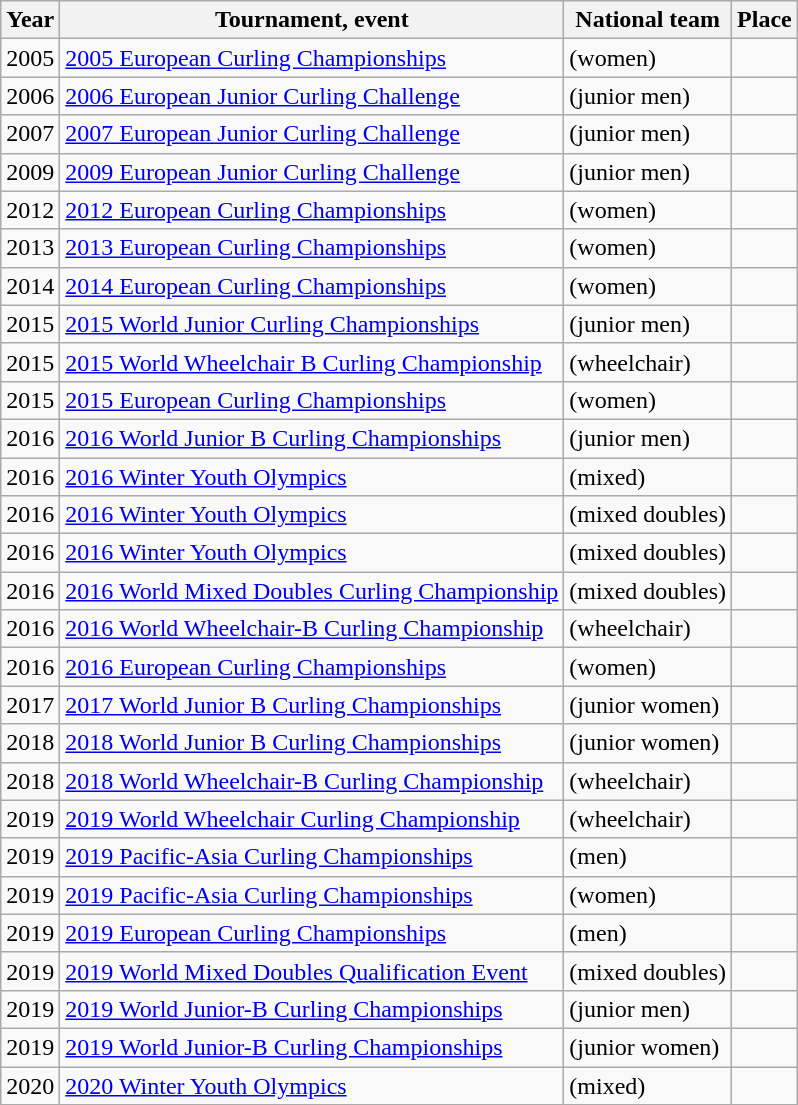<table class="wikitable">
<tr>
<th scope="col">Year</th>
<th scope="col">Tournament, event</th>
<th scope="col">National team</th>
<th scope="col">Place</th>
</tr>
<tr>
<td>2005</td>
<td><a href='#'>2005 European Curling Championships</a></td>
<td> (women)</td>
<td></td>
</tr>
<tr>
<td>2006</td>
<td><a href='#'>2006 European Junior Curling Challenge</a></td>
<td> (junior men)</td>
<td></td>
</tr>
<tr>
<td>2007</td>
<td><a href='#'>2007 European Junior Curling Challenge</a></td>
<td> (junior men)</td>
<td></td>
</tr>
<tr>
<td>2009</td>
<td><a href='#'>2009 European Junior Curling Challenge</a></td>
<td> (junior men)</td>
<td></td>
</tr>
<tr>
<td>2012</td>
<td><a href='#'>2012 European Curling Championships</a></td>
<td> (women)</td>
<td></td>
</tr>
<tr>
<td>2013</td>
<td><a href='#'>2013 European Curling Championships</a></td>
<td> (women)</td>
<td></td>
</tr>
<tr>
<td>2014</td>
<td><a href='#'>2014 European Curling Championships</a></td>
<td> (women)</td>
<td></td>
</tr>
<tr>
<td>2015</td>
<td><a href='#'>2015 World Junior Curling Championships</a></td>
<td> (junior men)</td>
<td></td>
</tr>
<tr>
<td>2015</td>
<td><a href='#'>2015 World Wheelchair B Curling Championship</a></td>
<td> (wheelchair)</td>
<td></td>
</tr>
<tr>
<td>2015</td>
<td><a href='#'>2015 European Curling Championships</a></td>
<td> (women)</td>
<td></td>
</tr>
<tr>
<td>2016</td>
<td><a href='#'>2016 World Junior B Curling Championships</a></td>
<td> (junior men)</td>
<td></td>
</tr>
<tr>
<td>2016</td>
<td><a href='#'>2016 Winter Youth Olympics</a></td>
<td> (mixed)</td>
<td></td>
</tr>
<tr>
<td>2016</td>
<td><a href='#'>2016 Winter Youth Olympics</a></td>
<td> (mixed doubles)</td>
<td></td>
</tr>
<tr>
<td>2016</td>
<td><a href='#'>2016 Winter Youth Olympics</a></td>
<td> (mixed doubles)</td>
<td></td>
</tr>
<tr>
<td>2016</td>
<td><a href='#'>2016 World Mixed Doubles Curling Championship</a></td>
<td> (mixed doubles)</td>
<td></td>
</tr>
<tr>
<td>2016</td>
<td><a href='#'>2016 World Wheelchair-B Curling Championship</a></td>
<td> (wheelchair)</td>
<td></td>
</tr>
<tr>
<td>2016</td>
<td><a href='#'>2016 European Curling Championships</a></td>
<td> (women)</td>
<td></td>
</tr>
<tr>
<td>2017</td>
<td><a href='#'>2017 World Junior B Curling Championships</a></td>
<td> (junior women)</td>
<td></td>
</tr>
<tr>
<td>2018</td>
<td><a href='#'>2018 World Junior B Curling Championships</a></td>
<td> (junior women)</td>
<td></td>
</tr>
<tr>
<td>2018</td>
<td><a href='#'>2018 World Wheelchair-B Curling Championship</a></td>
<td> (wheelchair)</td>
<td></td>
</tr>
<tr>
<td>2019</td>
<td><a href='#'>2019 World Wheelchair Curling Championship</a></td>
<td> (wheelchair)</td>
<td></td>
</tr>
<tr>
<td>2019</td>
<td><a href='#'>2019 Pacific-Asia Curling Championships</a></td>
<td> (men)</td>
<td></td>
</tr>
<tr>
<td>2019</td>
<td><a href='#'>2019 Pacific-Asia Curling Championships</a></td>
<td> (women)</td>
<td></td>
</tr>
<tr>
<td>2019</td>
<td><a href='#'>2019 European Curling Championships</a></td>
<td> (men)</td>
<td></td>
</tr>
<tr>
<td>2019</td>
<td><a href='#'>2019 World Mixed Doubles Qualification Event</a></td>
<td> (mixed doubles)</td>
<td></td>
</tr>
<tr>
<td>2019</td>
<td><a href='#'>2019 World Junior-B Curling Championships</a></td>
<td> (junior men)</td>
<td></td>
</tr>
<tr>
<td>2019</td>
<td><a href='#'>2019 World Junior-B Curling Championships</a></td>
<td> (junior women)</td>
<td></td>
</tr>
<tr>
<td>2020</td>
<td><a href='#'>2020 Winter Youth Olympics</a></td>
<td> (mixed)</td>
<td></td>
</tr>
</table>
